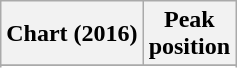<table class="wikitable sortable plainrowheaders" style="text-align:center">
<tr>
<th scope="col">Chart (2016)</th>
<th scope="col">Peak<br> position</th>
</tr>
<tr>
</tr>
<tr>
</tr>
</table>
